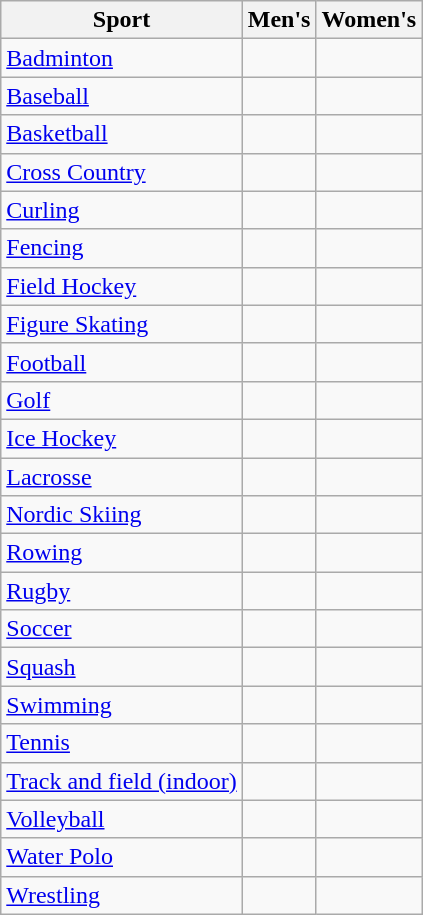<table class="wikitable" style=>
<tr>
<th>Sport</th>
<th>Men's</th>
<th>Women's</th>
</tr>
<tr>
<td><a href='#'>Badminton</a></td>
<td></td>
<td></td>
</tr>
<tr>
<td><a href='#'>Baseball</a></td>
<td></td>
<td></td>
</tr>
<tr>
<td><a href='#'>Basketball</a></td>
<td></td>
<td></td>
</tr>
<tr>
<td><a href='#'>Cross Country</a></td>
<td></td>
<td></td>
</tr>
<tr>
<td><a href='#'>Curling</a></td>
<td></td>
<td></td>
</tr>
<tr>
<td><a href='#'>Fencing</a></td>
<td></td>
<td></td>
</tr>
<tr>
<td><a href='#'>Field Hockey</a></td>
<td></td>
<td></td>
</tr>
<tr>
<td><a href='#'>Figure Skating</a></td>
<td></td>
<td></td>
</tr>
<tr>
<td><a href='#'>Football</a></td>
<td></td>
<td></td>
</tr>
<tr>
<td><a href='#'>Golf</a></td>
<td></td>
<td></td>
</tr>
<tr>
<td><a href='#'>Ice Hockey</a></td>
<td></td>
<td></td>
</tr>
<tr>
<td><a href='#'>Lacrosse</a></td>
<td></td>
<td></td>
</tr>
<tr>
<td><a href='#'>Nordic Skiing</a></td>
<td></td>
<td></td>
</tr>
<tr>
<td><a href='#'>Rowing</a></td>
<td></td>
<td></td>
</tr>
<tr>
<td><a href='#'>Rugby</a></td>
<td></td>
<td></td>
</tr>
<tr>
<td><a href='#'>Soccer</a></td>
<td></td>
<td></td>
</tr>
<tr>
<td><a href='#'>Squash</a></td>
<td></td>
<td></td>
</tr>
<tr>
<td><a href='#'>Swimming</a></td>
<td></td>
<td></td>
</tr>
<tr>
<td><a href='#'>Tennis</a></td>
<td></td>
<td></td>
</tr>
<tr>
<td><a href='#'>Track and field (indoor)</a></td>
<td></td>
<td></td>
</tr>
<tr>
<td><a href='#'>Volleyball</a></td>
<td></td>
<td></td>
</tr>
<tr>
<td><a href='#'>Water Polo</a></td>
<td></td>
<td></td>
</tr>
<tr>
<td><a href='#'>Wrestling</a></td>
<td></td>
<td></td>
</tr>
</table>
